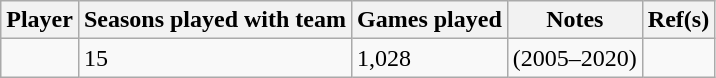<table class="wikitable sortable plainrowheaders">
<tr>
<th scope="col">Player</th>
<th scope="col">Seasons played with team</th>
<th scope="col">Games played</th>
<th scope="col">Notes</th>
<th scope="col" class="unsortable">Ref(s)</th>
</tr>
<tr>
<td></td>
<td>15</td>
<td>1,028</td>
<td>(2005–2020)</td>
<td></td>
</tr>
</table>
